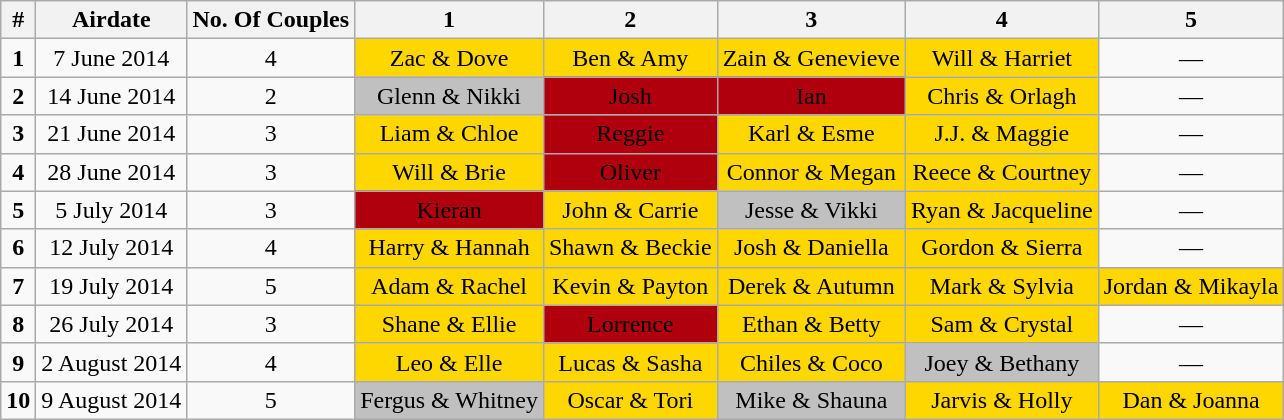<table class="wikitable" style="text-align:center;">
<tr>
<th>#</th>
<th>Airdate</th>
<th>No. Of Couples</th>
<th>1</th>
<th>2</th>
<th>3</th>
<th>4</th>
<th>5</th>
</tr>
<tr>
<td><strong>1</strong></td>
<td>7 June 2014</td>
<td>4</td>
<td bgcolor=gold>Zac & Dove</td>
<td bgcolor=gold>Ben & Amy</td>
<td bgcolor=gold>Zain & Genevieve</td>
<td bgcolor=gold>Will & Harriet</td>
<td>—</td>
</tr>
<tr>
<td><strong>2</strong></td>
<td>14 June 2014</td>
<td>2</td>
<td bgcolor=silver>Glenn & Nikki</td>
<td bgcolor=bronze>Josh</td>
<td bgcolor=bronze>Ian</td>
<td bgcolor=gold>Chris & Orlagh</td>
<td>—</td>
</tr>
<tr>
<td><strong>3</strong></td>
<td>21 June 2014</td>
<td>3</td>
<td bgcolor=gold>Liam & Chloe</td>
<td bgcolor=bronze>Reggie</td>
<td bgcolor=gold>Karl & Esme</td>
<td bgcolor=gold>J.J. & Maggie</td>
<td>—</td>
</tr>
<tr>
<td><strong>4</strong></td>
<td>28 June 2014</td>
<td>3</td>
<td bgcolor=gold>Will & Brie</td>
<td bgcolor=bronze>Oliver</td>
<td bgcolor=gold>Connor & Megan</td>
<td bgcolor=gold>Reece & Courtney</td>
<td>—</td>
</tr>
<tr>
<td><strong>5</strong></td>
<td>5 July 2014</td>
<td>3</td>
<td bgcolor=bronze>Kieran</td>
<td bgcolor=gold>John & Carrie</td>
<td bgcolor=silver>Jesse & Vikki</td>
<td bgcolor=gold>Ryan & Jacqueline</td>
<td>—</td>
</tr>
<tr>
<td><strong>6</strong></td>
<td>12 July 2014</td>
<td>4</td>
<td bgcolor=gold>Harry & Hannah</td>
<td bgcolor=gold>Shawn & Beckie</td>
<td bgcolor=gold>Josh & Daniella</td>
<td bgcolor=gold>Gordon & Sierra</td>
<td>—</td>
</tr>
<tr>
<td><strong>7</strong></td>
<td>19 July 2014</td>
<td>5</td>
<td bgcolor=gold>Adam & Rachel</td>
<td bgcolor=gold>Kevin & Payton</td>
<td bgcolor=gold>Derek & Autumn</td>
<td bgcolor=gold>Mark & Sylvia</td>
<td bgcolor=gold>Jordan & Mikayla</td>
</tr>
<tr>
<td><strong>8</strong></td>
<td>26 July 2014</td>
<td>3</td>
<td bgcolor=gold>Shane & Ellie</td>
<td bgcolor=bronze>Lorrence</td>
<td bgcolor=gold>Ethan & Betty</td>
<td bgcolor=gold>Sam & Crystal</td>
<td>—</td>
</tr>
<tr>
<td><strong>9</strong></td>
<td>2 August 2014</td>
<td>4</td>
<td bgcolor=gold>Leo & Elle</td>
<td bgcolor=gold>Lucas & Sasha</td>
<td bgcolor=gold>Chiles & Coco</td>
<td bgcolor=silver>Joey & Bethany</td>
<td>—</td>
</tr>
<tr>
<td><strong>10</strong></td>
<td>9 August 2014</td>
<td>5</td>
<td bgcolor=silver>Fergus & Whitney</td>
<td bgcolor=gold>Oscar & Tori</td>
<td bgcolor=silver>Mike & Shauna</td>
<td bgcolor=gold>Jarvis & Holly</td>
<td bgcolor=gold>Dan & Joanna</td>
</tr>
</table>
